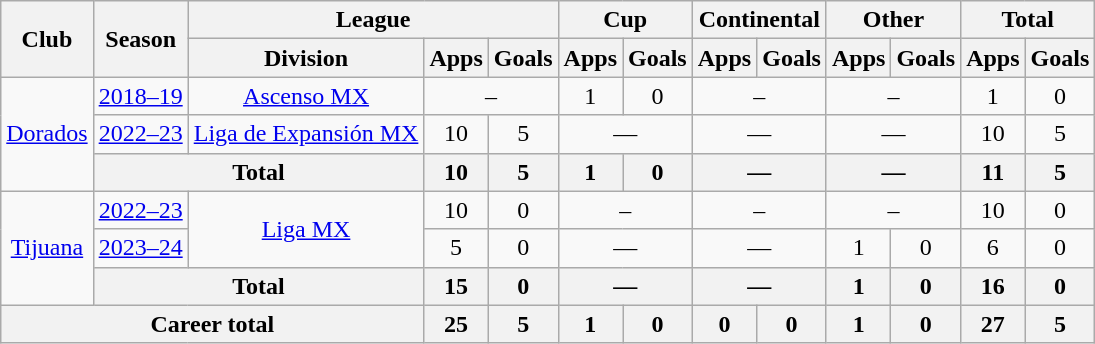<table class="wikitable" style="text-align: center">
<tr>
<th rowspan="2">Club</th>
<th rowspan="2">Season</th>
<th colspan="3">League</th>
<th colspan="2">Cup</th>
<th colspan="2">Continental</th>
<th colspan="2">Other</th>
<th colspan="2">Total</th>
</tr>
<tr>
<th>Division</th>
<th>Apps</th>
<th>Goals</th>
<th>Apps</th>
<th>Goals</th>
<th>Apps</th>
<th>Goals</th>
<th>Apps</th>
<th>Goals</th>
<th>Apps</th>
<th>Goals</th>
</tr>
<tr>
<td rowspan="3"><a href='#'>Dorados</a></td>
<td><a href='#'>2018–19</a></td>
<td><a href='#'>Ascenso MX</a></td>
<td colspan="2">–</td>
<td>1</td>
<td>0</td>
<td colspan="2">–</td>
<td colspan="2">–</td>
<td>1</td>
<td>0</td>
</tr>
<tr>
<td><a href='#'>2022–23</a></td>
<td><a href='#'>Liga de Expansión MX</a></td>
<td>10</td>
<td>5</td>
<td colspan="2">—</td>
<td colspan="2">—</td>
<td colspan="2">—</td>
<td>10</td>
<td>5</td>
</tr>
<tr>
<th colspan="2">Total</th>
<th>10</th>
<th>5</th>
<th>1</th>
<th>0</th>
<th colspan="2">—</th>
<th colspan="2">—</th>
<th>11</th>
<th>5</th>
</tr>
<tr>
<td rowspan="3"><a href='#'>Tijuana</a></td>
<td><a href='#'>2022–23</a></td>
<td rowspan="2"><a href='#'>Liga MX</a></td>
<td>10</td>
<td>0</td>
<td colspan="2">–</td>
<td colspan="2">–</td>
<td colspan="2">–</td>
<td>10</td>
<td>0</td>
</tr>
<tr>
<td><a href='#'>2023–24</a></td>
<td>5</td>
<td>0</td>
<td colspan="2">—</td>
<td colspan="2">—</td>
<td>1</td>
<td>0</td>
<td>6</td>
<td>0</td>
</tr>
<tr>
<th colspan="2">Total</th>
<th>15</th>
<th>0</th>
<th colspan="2">—</th>
<th colspan="2">—</th>
<th>1</th>
<th>0</th>
<th>16</th>
<th>0</th>
</tr>
<tr>
<th colspan="3"><strong>Career total</strong></th>
<th>25</th>
<th>5</th>
<th>1</th>
<th>0</th>
<th>0</th>
<th>0</th>
<th>1</th>
<th>0</th>
<th>27</th>
<th>5</th>
</tr>
</table>
